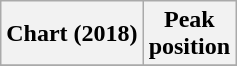<table class="wikitable plainrowheaders">
<tr>
<th scope="col">Chart (2018)</th>
<th scope="col">Peak<br>position</th>
</tr>
<tr>
</tr>
</table>
